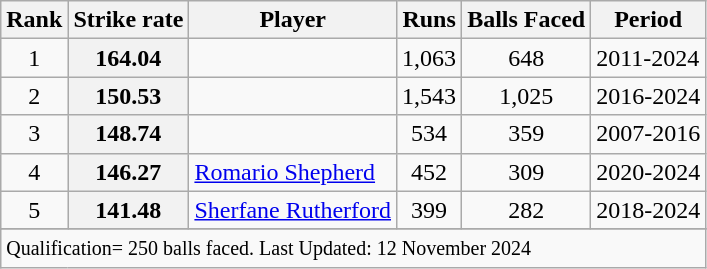<table class="wikitable plainrowheaders sortable">
<tr>
<th scope=col>Rank</th>
<th scope=col>Strike rate</th>
<th scope=col>Player</th>
<th scope=col>Runs</th>
<th scope=col>Balls Faced</th>
<th scope=col>Period</th>
</tr>
<tr>
<td align=center>1</td>
<th scope=row style=text-align:center;>164.04</th>
<td></td>
<td align=center>1,063</td>
<td align=center>648</td>
<td>2011-2024</td>
</tr>
<tr>
<td align=center>2</td>
<th scope=row style=text-align:center;>150.53</th>
<td></td>
<td align=center>1,543</td>
<td align=center>1,025</td>
<td>2016-2024</td>
</tr>
<tr>
<td align=center>3</td>
<th scope=row style=text-align:center;>148.74</th>
<td></td>
<td align=center>534</td>
<td align=center>359</td>
<td>2007-2016</td>
</tr>
<tr>
<td align=center>4</td>
<th scope=row style=text-align:center;>146.27</th>
<td><a href='#'>Romario Shepherd</a></td>
<td align=center>452</td>
<td align=center>309</td>
<td>2020-2024</td>
</tr>
<tr>
<td align=center>5</td>
<th scope=row style=text-align:center;>141.48</th>
<td><a href='#'>Sherfane Rutherford</a></td>
<td align=center>399</td>
<td align=center>282</td>
<td>2018-2024</td>
</tr>
<tr>
</tr>
<tr class=sortbottom>
<td colspan=6><small>Qualification= 250 balls faced. Last Updated: 12 November 2024</small></td>
</tr>
</table>
